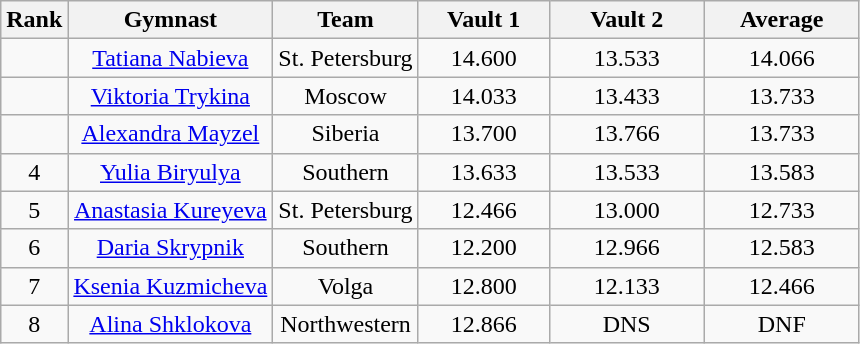<table class="wikitable" style="text-align:center">
<tr>
<th>Rank</th>
<th>Gymnast</th>
<th>Team</th>
<th style="width:5em">Vault 1</th>
<th style="width:6em">Vault 2</th>
<th style="width:6em">Average</th>
</tr>
<tr>
<td></td>
<td><a href='#'>Tatiana Nabieva</a></td>
<td>St. Petersburg</td>
<td>14.600</td>
<td>13.533</td>
<td>14.066</td>
</tr>
<tr>
<td></td>
<td><a href='#'>Viktoria Trykina</a></td>
<td>Moscow</td>
<td>14.033</td>
<td>13.433</td>
<td>13.733</td>
</tr>
<tr>
<td></td>
<td><a href='#'>Alexandra Mayzel</a></td>
<td>Siberia</td>
<td>13.700</td>
<td>13.766</td>
<td>13.733</td>
</tr>
<tr>
<td>4</td>
<td><a href='#'>Yulia Biryulya</a></td>
<td>Southern</td>
<td>13.633</td>
<td>13.533</td>
<td>13.583</td>
</tr>
<tr>
<td>5</td>
<td><a href='#'>Anastasia Kureyeva</a></td>
<td>St. Petersburg</td>
<td>12.466</td>
<td>13.000</td>
<td>12.733</td>
</tr>
<tr>
<td>6</td>
<td><a href='#'>Daria Skrypnik</a></td>
<td>Southern</td>
<td>12.200</td>
<td>12.966</td>
<td>12.583</td>
</tr>
<tr>
<td>7</td>
<td><a href='#'>Ksenia Kuzmicheva</a></td>
<td>Volga</td>
<td>12.800</td>
<td>12.133</td>
<td>12.466</td>
</tr>
<tr>
<td>8</td>
<td><a href='#'>Alina Shklokova</a></td>
<td>Northwestern</td>
<td>12.866</td>
<td>DNS</td>
<td>DNF</td>
</tr>
</table>
